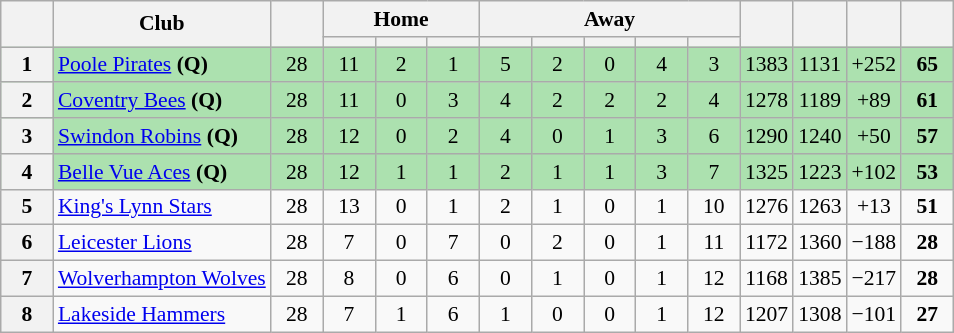<table class="wikitable" style="text-align:center; font-size:90%">
<tr>
<th rowspan=2 width=28></th>
<th rowspan=2>Club</th>
<th rowspan=2 width=28></th>
<th colspan=3>Home</th>
<th colspan=5>Away</th>
<th rowspan=2 width=28></th>
<th rowspan=2 width=28></th>
<th rowspan=2 width=28></th>
<th rowspan=2 width=28></th>
</tr>
<tr>
<th width=28></th>
<th width=28></th>
<th width=28></th>
<th width=28></th>
<th width=28></th>
<th width=28></th>
<th width=28></th>
<th width=28></th>
</tr>
<tr style="background:#ACE1AF;">
<th>1</th>
<td align=left><a href='#'>Poole Pirates</a> <strong>(Q)</strong></td>
<td>28</td>
<td>11</td>
<td>2</td>
<td>1</td>
<td>5</td>
<td>2</td>
<td>0</td>
<td>4</td>
<td>3</td>
<td>1383</td>
<td>1131</td>
<td>+252</td>
<td><strong>65</strong></td>
</tr>
<tr style="background:#ACE1AF;">
<th>2</th>
<td align=left><a href='#'>Coventry Bees</a> <strong>(Q)</strong></td>
<td>28</td>
<td>11</td>
<td>0</td>
<td>3</td>
<td>4</td>
<td>2</td>
<td>2</td>
<td>2</td>
<td>4</td>
<td>1278</td>
<td>1189</td>
<td>+89</td>
<td><strong>61</strong></td>
</tr>
<tr style="background:#ACE1AF;">
<th>3</th>
<td align=left><a href='#'>Swindon Robins</a> <strong>(Q)</strong></td>
<td>28</td>
<td>12</td>
<td>0</td>
<td>2</td>
<td>4</td>
<td>0</td>
<td>1</td>
<td>3</td>
<td>6</td>
<td>1290</td>
<td>1240</td>
<td>+50</td>
<td><strong>57</strong></td>
</tr>
<tr style="background:#ACE1AF;">
<th>4</th>
<td align=left><a href='#'>Belle Vue Aces</a> <strong>(Q)</strong></td>
<td>28</td>
<td>12</td>
<td>1</td>
<td>1</td>
<td>2</td>
<td>1</td>
<td>1</td>
<td>3</td>
<td>7</td>
<td>1325</td>
<td>1223</td>
<td>+102</td>
<td><strong>53</strong></td>
</tr>
<tr>
<th>5</th>
<td align=left><a href='#'>King's Lynn Stars</a></td>
<td>28</td>
<td>13</td>
<td>0</td>
<td>1</td>
<td>2</td>
<td>1</td>
<td>0</td>
<td>1</td>
<td>10</td>
<td>1276</td>
<td>1263</td>
<td>+13</td>
<td><strong>51</strong></td>
</tr>
<tr>
<th>6</th>
<td align=left><a href='#'>Leicester Lions</a></td>
<td>28</td>
<td>7</td>
<td>0</td>
<td>7</td>
<td>0</td>
<td>2</td>
<td>0</td>
<td>1</td>
<td>11</td>
<td>1172</td>
<td>1360</td>
<td>−188</td>
<td><strong>28</strong></td>
</tr>
<tr>
<th>7</th>
<td align=left><a href='#'>Wolverhampton Wolves</a></td>
<td>28</td>
<td>8</td>
<td>0</td>
<td>6</td>
<td>0</td>
<td>1</td>
<td>0</td>
<td>1</td>
<td>12</td>
<td>1168</td>
<td>1385</td>
<td>−217</td>
<td><strong>28</strong></td>
</tr>
<tr>
<th>8</th>
<td align=left><a href='#'>Lakeside Hammers</a></td>
<td>28</td>
<td>7</td>
<td>1</td>
<td>6</td>
<td>1</td>
<td>0</td>
<td>0</td>
<td>1</td>
<td>12</td>
<td>1207</td>
<td>1308</td>
<td>−101</td>
<td><strong>27</strong></td>
</tr>
</table>
